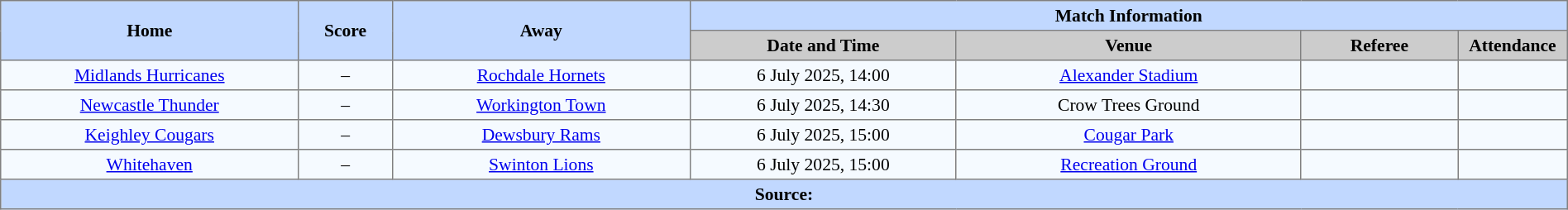<table border=1 style="border-collapse:collapse; font-size:90%; text-align:center;" cellpadding=3 cellspacing=0 width=100%>
<tr bgcolor=#C1D8FF>
<th scope="col" rowspan=2 width=19%>Home</th>
<th scope="col" rowspan=2 width=6%>Score</th>
<th scope="col" rowspan=2 width=19%>Away</th>
<th colspan=4>Match Information</th>
</tr>
<tr bgcolor=#CCCCCC>
<th scope="col" width=17%>Date and Time</th>
<th scope="col" width=22%>Venue</th>
<th scope="col" width=10%>Referee</th>
<th scope="col" width=7%>Attendance</th>
</tr>
<tr bgcolor=#F5FAFF>
<td> <a href='#'>Midlands Hurricanes</a></td>
<td>–</td>
<td> <a href='#'>Rochdale Hornets</a></td>
<td>6 July 2025, 14:00</td>
<td><a href='#'>Alexander Stadium</a></td>
<td></td>
<td></td>
</tr>
<tr bgcolor=#F5FAFF>
<td> <a href='#'>Newcastle Thunder</a></td>
<td>–</td>
<td> <a href='#'>Workington Town</a></td>
<td>6 July 2025, 14:30</td>
<td>Crow Trees Ground</td>
<td></td>
<td></td>
</tr>
<tr bgcolor=#F5FAFF>
<td> <a href='#'>Keighley Cougars</a></td>
<td>–</td>
<td> <a href='#'>Dewsbury Rams</a></td>
<td>6 July 2025, 15:00</td>
<td><a href='#'>Cougar Park</a></td>
<td></td>
<td></td>
</tr>
<tr bgcolor=#F5FAFF>
<td> <a href='#'>Whitehaven</a></td>
<td>–</td>
<td> <a href='#'>Swinton Lions</a></td>
<td>6 July 2025, 15:00</td>
<td><a href='#'>Recreation Ground</a></td>
<td></td>
<td></td>
</tr>
<tr style="background:#c1d8ff;">
<th colspan=7>Source:</th>
</tr>
</table>
